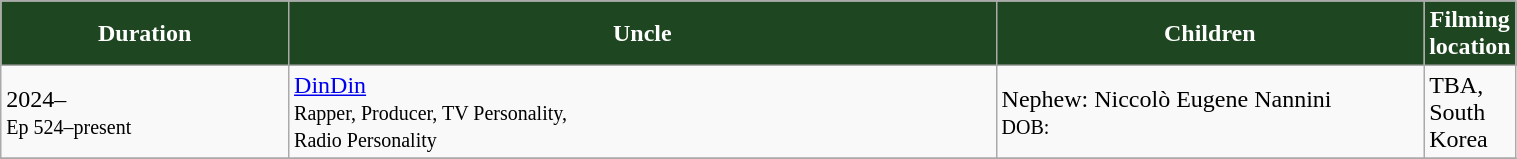<table class="wikitable plainrowheaders" style="width:80%;">
<tr>
<th scope="col"  style="background:#1E4620; color:#fff; width:20%;">Duration</th>
<th scope="col"  style="background:#1E4620; color:#fff; width:50%;">Uncle</th>
<th scope="col"  style="background:#1E4620; color:#fff; width:50%;">Children</th>
<th scope="col"  style="background:#1E4620; color:#fff; width:30%;">Filming location</th>
</tr>
<tr>
<td>2024– <br> <small>Ep 524–present </small></td>
<td><a href='#'>DinDin</a><br><small>Rapper, Producer, TV Personality,<br>Radio Personality<br></small></td>
<td>Nephew:   Niccolò Eugene Nannini <br><small>DOB: </small></td>
<td>TBA, South Korea</td>
</tr>
<tr>
</tr>
</table>
